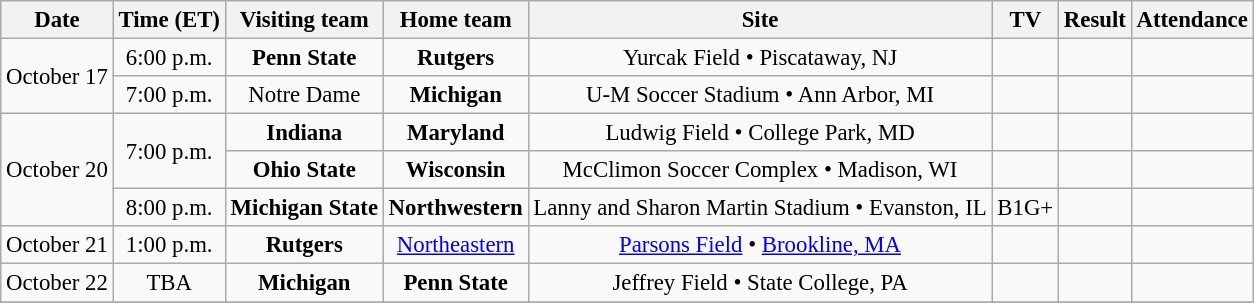<table class="wikitable" style="font-size:95%; text-align: center;">
<tr>
<th>Date</th>
<th>Time (ET)</th>
<th>Visiting team</th>
<th>Home team</th>
<th>Site</th>
<th>TV</th>
<th>Result</th>
<th>Attendance</th>
</tr>
<tr>
<td rowspan="2">October 17</td>
<td>6:00 p.m.</td>
<td><strong>Penn State</strong></td>
<td><strong>Rutgers</strong></td>
<td>Yurcak Field • Piscataway, NJ</td>
<td></td>
<td></td>
<td></td>
</tr>
<tr>
<td>7:00 p.m.</td>
<td>Notre Dame</td>
<td><strong>Michigan</strong></td>
<td>U-M Soccer Stadium • Ann Arbor, MI</td>
<td></td>
<td></td>
<td></td>
</tr>
<tr>
<td rowspan="3">October 20</td>
<td rowspan="2">7:00 p.m.</td>
<td><strong>Indiana</strong></td>
<td><strong>Maryland</strong></td>
<td>Ludwig Field • College Park, MD</td>
<td></td>
<td></td>
<td></td>
</tr>
<tr>
<td><strong>Ohio State</strong></td>
<td><strong>Wisconsin</strong></td>
<td>McClimon Soccer Complex • Madison, WI</td>
<td></td>
<td></td>
<td></td>
</tr>
<tr>
<td>8:00 p.m.</td>
<td><strong>Michigan State</strong></td>
<td><strong>Northwestern</strong></td>
<td>Lanny and Sharon Martin Stadium • Evanston, IL</td>
<td>B1G+</td>
<td></td>
<td></td>
</tr>
<tr>
<td>October 21</td>
<td>1:00 p.m.</td>
<td><strong>Rutgers</strong></td>
<td><a href='#'>Northeastern</a></td>
<td><a href='#'>Parsons Field</a> • <a href='#'>Brookline, MA</a></td>
<td></td>
<td></td>
<td></td>
</tr>
<tr>
<td>October 22</td>
<td>TBA</td>
<td><strong>Michigan</strong></td>
<td><strong>Penn State</strong></td>
<td>Jeffrey Field • State College, PA</td>
<td></td>
<td></td>
<td></td>
</tr>
<tr>
</tr>
</table>
